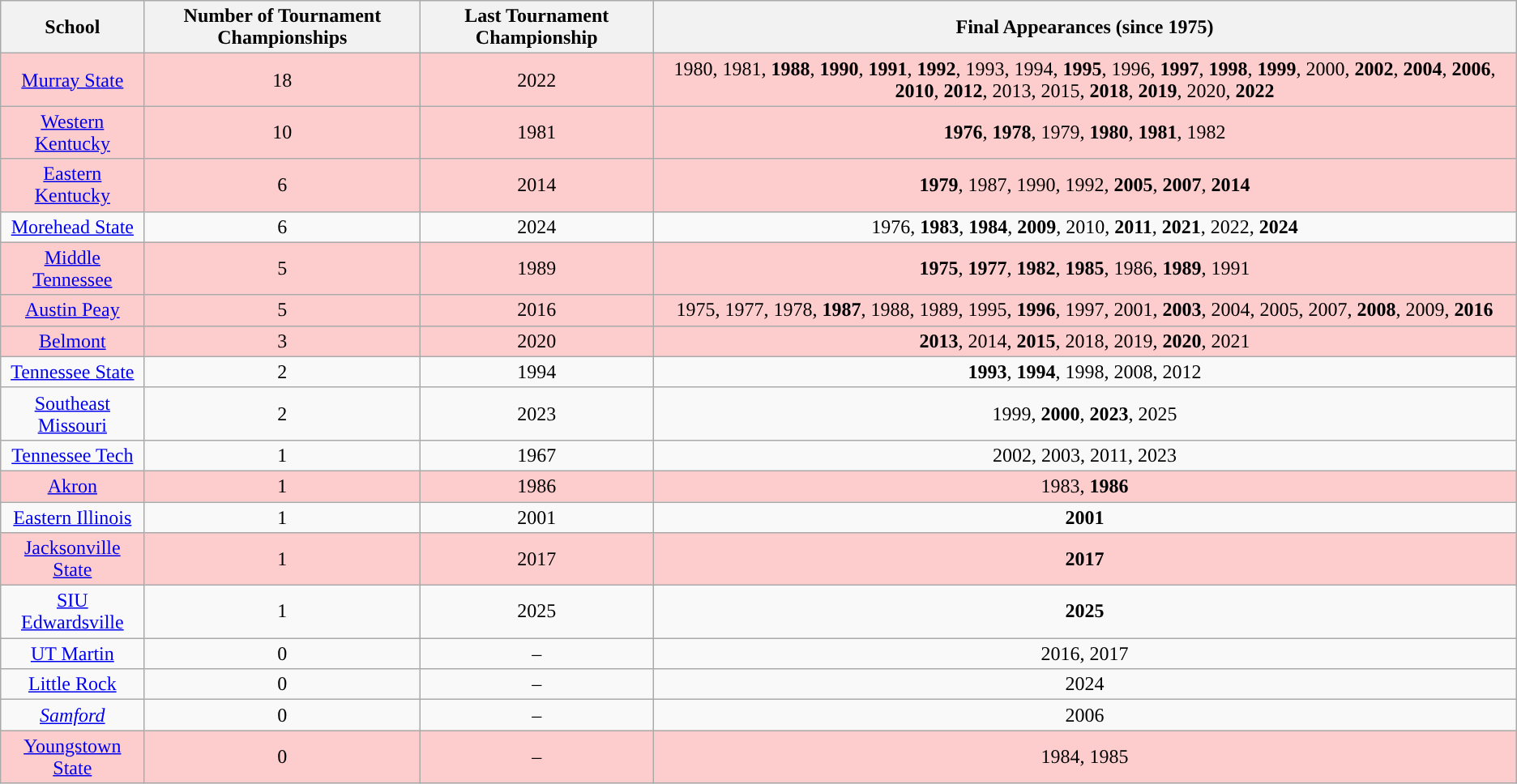<table class="wikitable sortable" style="text-align:center">
<tr>
<th width=px>School</th>
<th width=px>Number of Tournament Championships</th>
<th width=px>Last Tournament Championship</th>
<th width=px>Final Appearances (since 1975)</th>
</tr>
<tr bgcolor=#fdcccc>
<td><a href='#'>Murray State</a></td>
<td>18</td>
<td>2022</td>
<td>1980, 1981, <strong>1988</strong>, <strong>1990</strong>, <strong>1991</strong>, <strong>1992</strong>, 1993, 1994, <strong>1995</strong>, 1996, <strong>1997</strong>, <strong>1998</strong>, <strong>1999</strong>, 2000, <strong>2002</strong>, <strong>2004</strong>, <strong>2006</strong>, <strong>2010</strong>, <strong>2012</strong>, 2013, 2015, <strong>2018</strong>, <strong>2019</strong>, 2020, <strong>2022</strong></td>
</tr>
<tr bgcolor=#fdcccc>
<td><a href='#'>Western Kentucky</a></td>
<td>10</td>
<td>1981</td>
<td><strong>1976</strong>, <strong>1978</strong>, 1979, <strong>1980</strong>, <strong>1981</strong>, 1982</td>
</tr>
<tr bgcolor=#fdcccc>
<td><a href='#'>Eastern Kentucky</a></td>
<td>6</td>
<td>2014</td>
<td><strong>1979</strong>, 1987, 1990, 1992, <strong>2005</strong>, <strong>2007</strong>, <strong>2014</strong></td>
</tr>
<tr>
<td><a href='#'>Morehead State</a></td>
<td>6</td>
<td>2024</td>
<td>1976, <strong>1983</strong>, <strong>1984</strong>, <strong>2009</strong>, 2010, <strong>2011</strong>, <strong>2021</strong>, 2022, <strong>2024</strong></td>
</tr>
<tr bgcolor=#fdcccc>
<td><a href='#'>Middle Tennessee</a></td>
<td>5</td>
<td>1989</td>
<td><strong>1975</strong>, <strong>1977</strong>, <strong>1982</strong>, <strong>1985</strong>, 1986, <strong>1989</strong>, 1991</td>
</tr>
<tr bgcolor=#fdcccc>
<td><a href='#'>Austin Peay</a></td>
<td>5</td>
<td>2016</td>
<td>1975, 1977, 1978, <strong>1987</strong>, 1988, 1989, 1995, <strong>1996</strong>, 1997, 2001, <strong>2003</strong>, 2004, 2005, 2007, <strong>2008</strong>, 2009, <strong>2016</strong></td>
</tr>
<tr bgcolor=#fdcccc>
<td><a href='#'>Belmont</a></td>
<td>3</td>
<td>2020</td>
<td><strong>2013</strong>, 2014, <strong>2015</strong>, 2018, 2019, <strong>2020</strong>, 2021</td>
</tr>
<tr>
<td><a href='#'>Tennessee State</a></td>
<td>2</td>
<td>1994</td>
<td><strong>1993</strong>, <strong>1994</strong>, 1998, 2008, 2012</td>
</tr>
<tr>
<td><a href='#'>Southeast Missouri</a></td>
<td>2</td>
<td>2023</td>
<td>1999, <strong>2000</strong>, <strong>2023</strong>, 2025</td>
</tr>
<tr>
<td><a href='#'>Tennessee Tech</a></td>
<td>1</td>
<td>1967</td>
<td>2002, 2003, 2011, 2023</td>
</tr>
<tr bgcolor=#fdcccc>
<td><a href='#'>Akron</a></td>
<td>1</td>
<td>1986</td>
<td>1983, <strong>1986</strong></td>
</tr>
<tr>
<td><a href='#'>Eastern Illinois</a></td>
<td>1</td>
<td>2001</td>
<td><strong>2001</strong></td>
</tr>
<tr bgcolor=#fdcccc>
<td><a href='#'>Jacksonville State</a></td>
<td>1</td>
<td>2017</td>
<td><strong>2017</strong></td>
</tr>
<tr>
<td><a href='#'>SIU Edwardsville</a></td>
<td>1</td>
<td>2025</td>
<td><strong>2025</strong></td>
</tr>
<tr>
<td><a href='#'>UT Martin</a></td>
<td>0</td>
<td>–</td>
<td>2016, 2017</td>
</tr>
<tr>
<td><a href='#'>Little Rock</a></td>
<td>0</td>
<td>–</td>
<td>2024</td>
</tr>
<tr>
<td><em><a href='#'>Samford</a></td>
<td>0</td>
<td>–</td>
<td>2006</td>
</tr>
<tr bgcolor=#fdcccc>
<td><a href='#'>Youngstown State</a></td>
<td>0</td>
<td>–</td>
<td>1984, 1985</td>
</tr>
</table>
